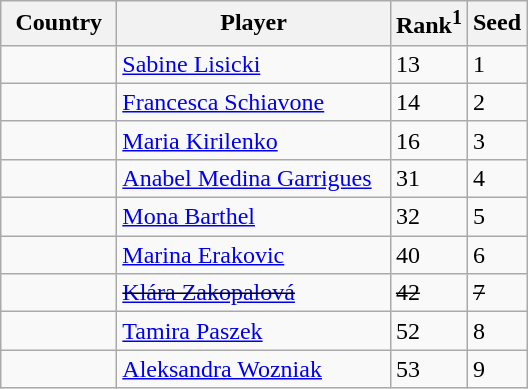<table class="sortable wikitable">
<tr>
<th width="70">Country</th>
<th width="175">Player</th>
<th>Rank<sup>1</sup></th>
<th>Seed</th>
</tr>
<tr>
<td></td>
<td><a href='#'>Sabine Lisicki</a></td>
<td>13</td>
<td>1</td>
</tr>
<tr>
<td></td>
<td><a href='#'>Francesca Schiavone</a></td>
<td>14</td>
<td>2</td>
</tr>
<tr>
<td></td>
<td><a href='#'>Maria Kirilenko</a></td>
<td>16</td>
<td>3</td>
</tr>
<tr>
<td></td>
<td><a href='#'>Anabel Medina Garrigues</a></td>
<td>31</td>
<td>4</td>
</tr>
<tr>
<td></td>
<td><a href='#'>Mona Barthel</a></td>
<td>32</td>
<td>5</td>
</tr>
<tr>
<td></td>
<td><a href='#'>Marina Erakovic</a></td>
<td>40</td>
<td>6</td>
</tr>
<tr>
<td><s></s></td>
<td><s><a href='#'>Klára Zakopalová</a></s></td>
<td><s>42</s></td>
<td><s>7</s></td>
</tr>
<tr>
<td></td>
<td><a href='#'>Tamira Paszek</a></td>
<td>52</td>
<td>8</td>
</tr>
<tr>
<td></td>
<td><a href='#'>Aleksandra Wozniak</a></td>
<td>53</td>
<td>9</td>
</tr>
</table>
